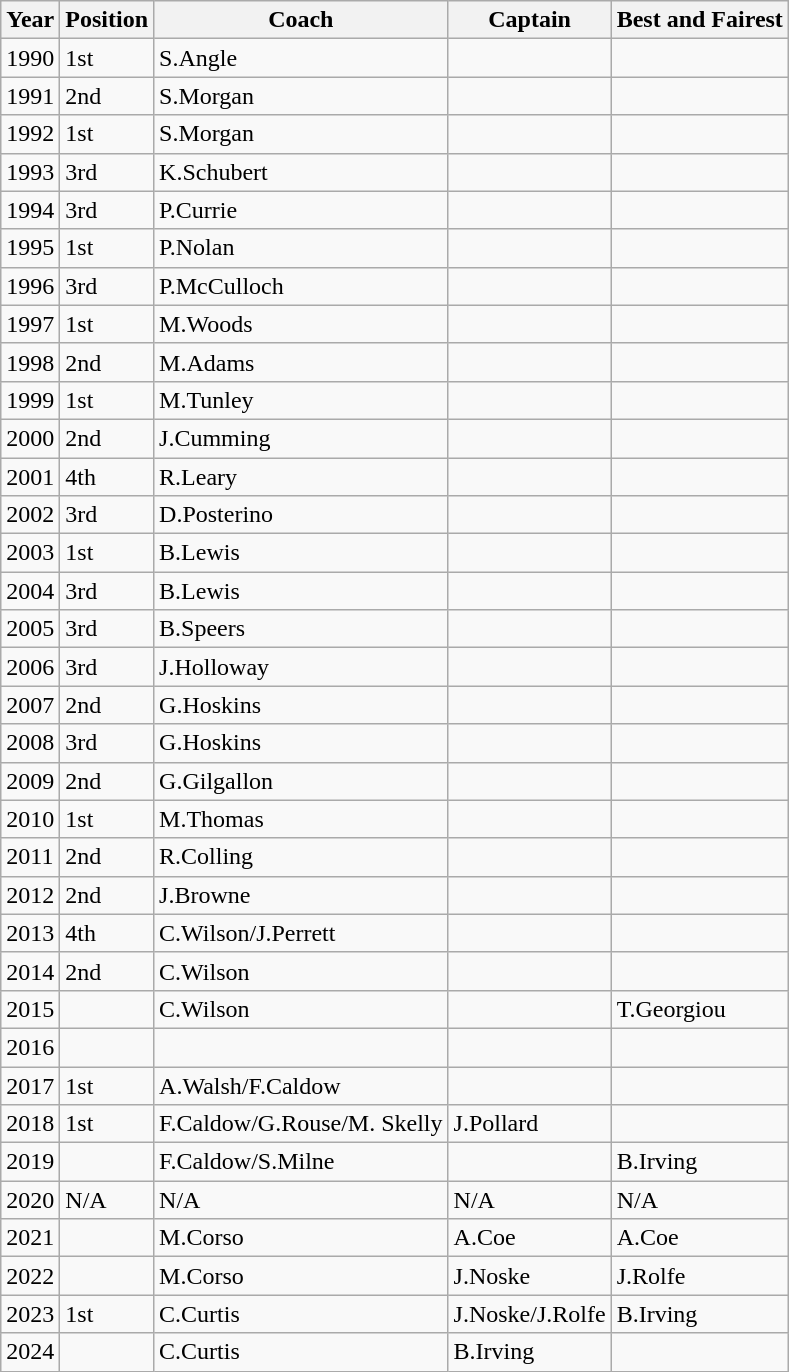<table class="wikitable">
<tr>
<th>Year</th>
<th>Position</th>
<th>Coach</th>
<th>Captain</th>
<th>Best and Fairest</th>
</tr>
<tr>
<td>1990</td>
<td>1st</td>
<td>S.Angle</td>
<td></td>
<td></td>
</tr>
<tr>
<td>1991</td>
<td>2nd</td>
<td>S.Morgan</td>
<td></td>
<td></td>
</tr>
<tr>
<td>1992</td>
<td>1st</td>
<td>S.Morgan</td>
<td></td>
<td></td>
</tr>
<tr>
<td>1993</td>
<td>3rd</td>
<td>K.Schubert</td>
<td></td>
<td></td>
</tr>
<tr>
<td>1994</td>
<td>3rd</td>
<td>P.Currie</td>
<td></td>
<td></td>
</tr>
<tr>
<td>1995</td>
<td>1st</td>
<td>P.Nolan</td>
<td></td>
<td></td>
</tr>
<tr>
<td>1996</td>
<td>3rd</td>
<td>P.McCulloch</td>
<td></td>
<td></td>
</tr>
<tr>
<td>1997</td>
<td>1st</td>
<td>M.Woods</td>
<td></td>
<td></td>
</tr>
<tr>
<td>1998</td>
<td>2nd</td>
<td>M.Adams</td>
<td></td>
<td></td>
</tr>
<tr>
<td>1999</td>
<td>1st</td>
<td>M.Tunley</td>
<td></td>
<td></td>
</tr>
<tr>
<td>2000</td>
<td>2nd</td>
<td>J.Cumming</td>
<td></td>
<td></td>
</tr>
<tr>
<td>2001</td>
<td>4th</td>
<td>R.Leary</td>
<td></td>
<td></td>
</tr>
<tr>
<td>2002</td>
<td>3rd</td>
<td>D.Posterino</td>
<td></td>
<td></td>
</tr>
<tr>
<td>2003</td>
<td>1st</td>
<td>B.Lewis</td>
<td></td>
<td></td>
</tr>
<tr>
<td>2004</td>
<td>3rd</td>
<td>B.Lewis</td>
<td></td>
<td></td>
</tr>
<tr>
<td>2005</td>
<td>3rd</td>
<td>B.Speers</td>
<td></td>
<td></td>
</tr>
<tr>
<td>2006</td>
<td>3rd</td>
<td>J.Holloway</td>
<td></td>
<td></td>
</tr>
<tr>
<td>2007</td>
<td>2nd</td>
<td>G.Hoskins</td>
<td></td>
<td></td>
</tr>
<tr>
<td>2008</td>
<td>3rd</td>
<td>G.Hoskins</td>
<td></td>
<td></td>
</tr>
<tr>
<td>2009</td>
<td>2nd</td>
<td>G.Gilgallon</td>
<td></td>
<td></td>
</tr>
<tr>
<td>2010</td>
<td>1st</td>
<td>M.Thomas</td>
<td></td>
<td></td>
</tr>
<tr>
<td>2011</td>
<td>2nd</td>
<td>R.Colling</td>
<td></td>
<td></td>
</tr>
<tr>
<td>2012</td>
<td>2nd</td>
<td>J.Browne</td>
<td></td>
<td></td>
</tr>
<tr>
<td>2013</td>
<td>4th</td>
<td>C.Wilson/J.Perrett</td>
<td></td>
<td></td>
</tr>
<tr>
<td>2014</td>
<td>2nd</td>
<td>C.Wilson</td>
<td></td>
<td></td>
</tr>
<tr>
<td>2015</td>
<td></td>
<td>C.Wilson</td>
<td></td>
<td>T.Georgiou</td>
</tr>
<tr>
<td>2016</td>
<td></td>
<td></td>
<td></td>
<td></td>
</tr>
<tr>
<td>2017</td>
<td>1st</td>
<td>A.Walsh/F.Caldow</td>
<td></td>
<td></td>
</tr>
<tr>
<td>2018</td>
<td>1st</td>
<td>F.Caldow/G.Rouse/M. Skelly</td>
<td>J.Pollard</td>
<td></td>
</tr>
<tr>
<td>2019</td>
<td></td>
<td>F.Caldow/S.Milne</td>
<td></td>
<td>B.Irving</td>
</tr>
<tr>
<td>2020</td>
<td>N/A</td>
<td>N/A</td>
<td>N/A</td>
<td>N/A</td>
</tr>
<tr>
<td>2021</td>
<td></td>
<td>M.Corso</td>
<td>A.Coe</td>
<td>A.Coe</td>
</tr>
<tr>
<td>2022</td>
<td></td>
<td>M.Corso</td>
<td>J.Noske</td>
<td>J.Rolfe</td>
</tr>
<tr>
<td>2023</td>
<td>1st</td>
<td>C.Curtis</td>
<td>J.Noske/J.Rolfe</td>
<td>B.Irving</td>
</tr>
<tr>
<td>2024</td>
<td></td>
<td>C.Curtis</td>
<td>B.Irving</td>
<td></td>
</tr>
</table>
